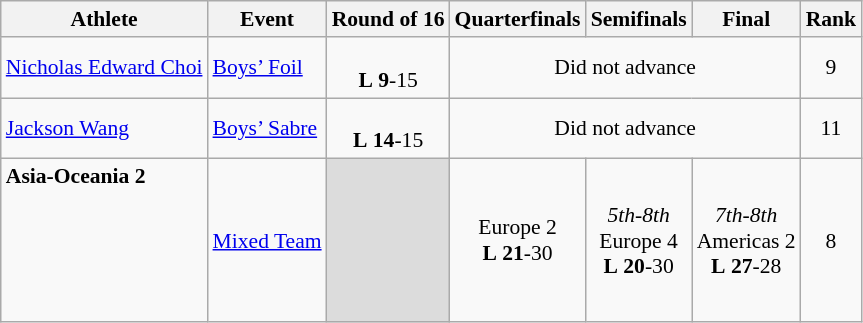<table class="wikitable" border="1" style="font-size:90%">
<tr>
<th>Athlete</th>
<th>Event</th>
<th>Round of 16</th>
<th>Quarterfinals</th>
<th>Semifinals</th>
<th>Final</th>
<th>Rank</th>
</tr>
<tr>
<td><a href='#'>Nicholas Edward Choi</a></td>
<td><a href='#'>Boys’ Foil</a></td>
<td align=center><br> <strong>L</strong> <strong>9</strong>-15</td>
<td align=center colspan=3>Did not advance</td>
<td align=center>9</td>
</tr>
<tr>
<td><a href='#'>Jackson Wang</a></td>
<td><a href='#'>Boys’ Sabre</a></td>
<td align=center><br> <strong>L</strong> <strong>14</strong>-15</td>
<td align=center colspan=3>Did not advance</td>
<td align=center>11</td>
</tr>
<tr>
<td><strong>Asia-Oceania 2</strong><br><br><br><br><br><br></td>
<td><a href='#'>Mixed Team</a></td>
<td bgcolor=#DCDCDC></td>
<td align=center>Europe 2<br> <strong>L</strong> <strong>21</strong>-30</td>
<td align=center><em>5th-8th</em><br>Europe 4<br> <strong>L</strong> <strong>20</strong>-30</td>
<td align=center><em>7th-8th</em><br>Americas 2<br> <strong>L</strong> <strong>27</strong>-28</td>
<td align=center>8</td>
</tr>
</table>
